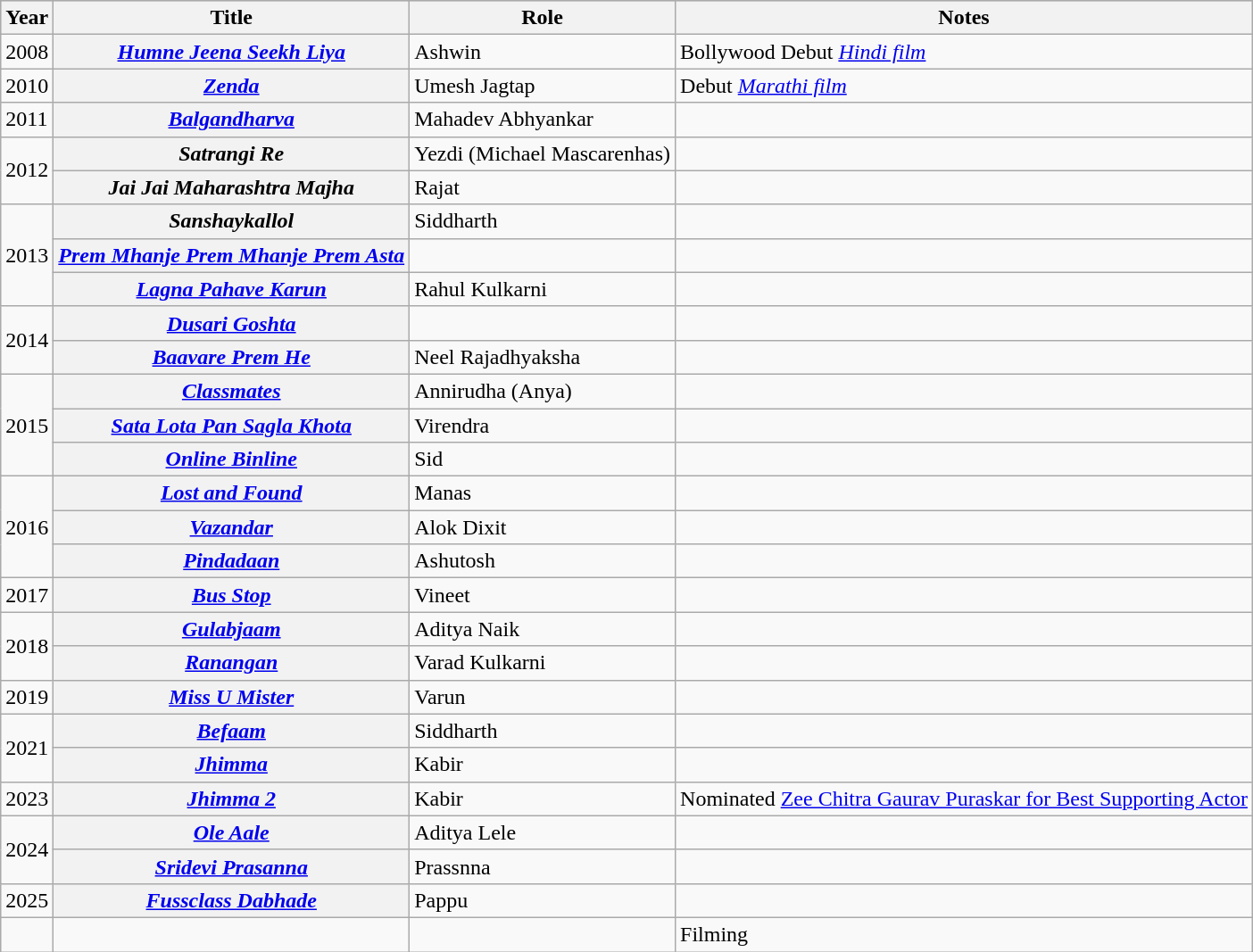<table class="wikitable sortable plainrowheaders">
<tr style="background:#ccc; text-align:center;">
<th scope="col">Year</th>
<th scope="col">Title</th>
<th scope="col">Role</th>
<th scope="col">Notes</th>
</tr>
<tr>
<td>2008</td>
<th scope="row"><em><a href='#'>Humne Jeena Seekh Liya</a></em></th>
<td>Ashwin</td>
<td>Bollywood Debut <em><a href='#'>Hindi film</a></em></td>
</tr>
<tr>
<td>2010</td>
<th scope="row"><em><a href='#'>Zenda</a></em></th>
<td>Umesh Jagtap</td>
<td>Debut <em><a href='#'>Marathi film</a></em></td>
</tr>
<tr>
<td>2011</td>
<th scope="row"><em><a href='#'>Balgandharva</a></em></th>
<td>Mahadev Abhyankar</td>
<td></td>
</tr>
<tr>
<td rowspan="2">2012</td>
<th scope="row"><em>Satrangi Re</em></th>
<td>Yezdi (Michael Mascarenhas)</td>
<td></td>
</tr>
<tr>
<th scope="row"><em>Jai Jai Maharashtra Majha</em></th>
<td>Rajat</td>
<td></td>
</tr>
<tr>
<td rowspan="3">2013</td>
<th scope="row"><em>Sanshaykallol</em></th>
<td>Siddharth</td>
<td></td>
</tr>
<tr>
<th scope="row"><em><a href='#'>Prem Mhanje Prem Mhanje Prem Asta</a></em></th>
<td></td>
<td></td>
</tr>
<tr>
<th scope="row"><em><a href='#'>Lagna Pahave Karun</a></em></th>
<td>Rahul Kulkarni</td>
<td></td>
</tr>
<tr>
<td rowspan="2">2014</td>
<th scope="row"><em><a href='#'>Dusari Goshta</a></em></th>
<td></td>
<td></td>
</tr>
<tr>
<th scope="row"><em><a href='#'>Baavare Prem He</a></em></th>
<td>Neel Rajadhyaksha</td>
<td></td>
</tr>
<tr>
<td rowspan="3">2015</td>
<th scope="row"><em><a href='#'>Classmates</a></em></th>
<td>Annirudha (Anya)</td>
<td></td>
</tr>
<tr>
<th scope="row"><em><a href='#'>Sata Lota Pan Sagla Khota</a></em></th>
<td>Virendra</td>
<td></td>
</tr>
<tr>
<th scope="row"><em><a href='#'>Online Binline</a></em></th>
<td>Sid</td>
<td></td>
</tr>
<tr>
<td rowspan="3">2016</td>
<th scope="row"><em><a href='#'>Lost and Found</a></em></th>
<td>Manas</td>
<td></td>
</tr>
<tr>
<th scope="row"><em><a href='#'>Vazandar</a></em></th>
<td>Alok Dixit</td>
<td></td>
</tr>
<tr>
<th scope="row"><em><a href='#'>Pindadaan</a></em></th>
<td>Ashutosh</td>
<td></td>
</tr>
<tr>
<td>2017</td>
<th scope="row"><em><a href='#'>Bus Stop</a></em></th>
<td>Vineet</td>
<td></td>
</tr>
<tr>
<td rowspan="2">2018</td>
<th scope="row"><em><a href='#'>Gulabjaam</a></em></th>
<td>Aditya Naik</td>
<td></td>
</tr>
<tr>
<th scope="row"><em><a href='#'>Ranangan</a></em></th>
<td>Varad Kulkarni</td>
<td></td>
</tr>
<tr>
<td>2019</td>
<th scope="row"><em><a href='#'>Miss U Mister</a></em></th>
<td>Varun</td>
<td></td>
</tr>
<tr>
<td rowspan="2">2021</td>
<th scope="row"><em><a href='#'>Befaam</a></em></th>
<td>Siddharth</td>
<td></td>
</tr>
<tr>
<th scope="row"><em><a href='#'>Jhimma</a></em></th>
<td>Kabir</td>
<td></td>
</tr>
<tr>
<td>2023</td>
<th scope="row"><em><a href='#'>Jhimma 2</a></em></th>
<td>Kabir</td>
<td>Nominated <a href='#'>Zee Chitra Gaurav Puraskar for Best Supporting Actor</a></td>
</tr>
<tr>
<td rowspan="2">2024</td>
<th scope="row"><em><a href='#'>Ole Aale</a></em></th>
<td>Aditya Lele</td>
<td></td>
</tr>
<tr>
<th scope="row"><em><a href='#'>Sridevi Prasanna</a></em></th>
<td>Prassnna</td>
<td></td>
</tr>
<tr>
<td>2025</td>
<th scope="row"><em><a href='#'>Fussclass Dabhade</a></em></th>
<td>Pappu</td>
<td></td>
</tr>
<tr>
<td></td>
<td></td>
<td></td>
<td>Filming</td>
</tr>
</table>
